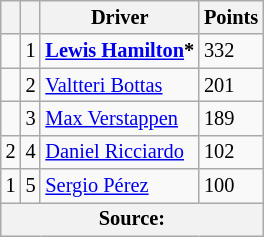<table class="wikitable" style="font-size: 85%;">
<tr>
<th scope="col"></th>
<th scope="col"></th>
<th scope="col">Driver</th>
<th scope="col">Points</th>
</tr>
<tr>
<td align="left"></td>
<td align="center">1</td>
<td> <strong><a href='#'>Lewis Hamilton</a>*</strong></td>
<td align="left">332</td>
</tr>
<tr>
<td align="left"></td>
<td align="center">2</td>
<td> <a href='#'>Valtteri Bottas</a></td>
<td align="left">201</td>
</tr>
<tr>
<td align="left"></td>
<td align="center">3</td>
<td> <a href='#'>Max Verstappen</a></td>
<td align="left">189</td>
</tr>
<tr>
<td align="left"> 2</td>
<td align="center">4</td>
<td> <a href='#'>Daniel Ricciardo</a></td>
<td align="left">102</td>
</tr>
<tr>
<td align="left"> 1</td>
<td align="center">5</td>
<td> <a href='#'>Sergio Pérez</a></td>
<td align="left">100</td>
</tr>
<tr>
<th colspan=4>Source:</th>
</tr>
</table>
